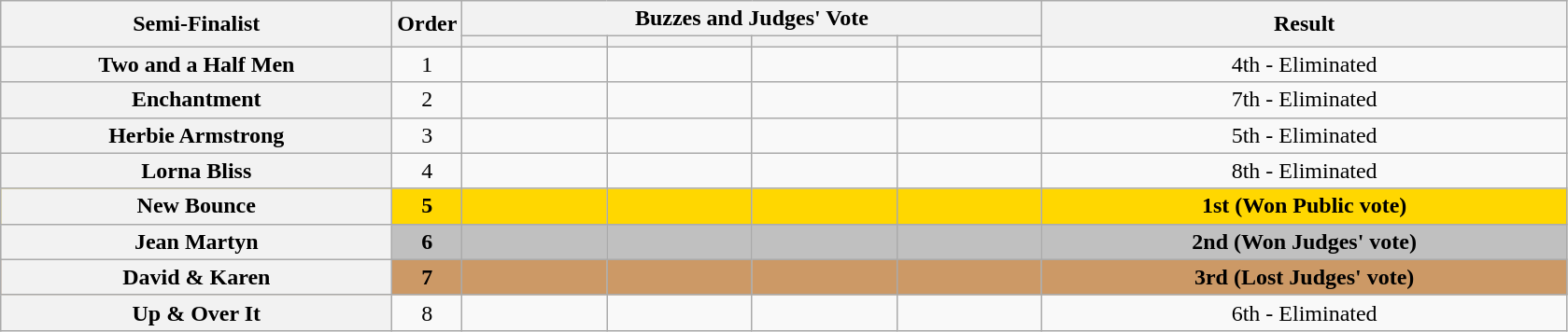<table class="wikitable plainrowheaders sortable" style="text-align:center;">
<tr>
<th rowspan=2 class="unsortable" style="width:17em;">Semi-Finalist</th>
<th rowspan=2 style="width:1em;">Order</th>
<th colspan=4 class="unsortable" style="width:24em;">Buzzes and Judges' Vote</th>
<th rowspan=2 style="width:23em;">Result </th>
</tr>
<tr>
<th scope="col" class="unsortable" style="width:6em;"></th>
<th scope="col" class="unsortable" style="width:6em;"></th>
<th scope="col" class="unsortable" style="width:6em;"></th>
<th scope="col" class="unsortable" style="width:6em;"></th>
</tr>
<tr>
<th scope="row">Two and a Half Men</th>
<td>1</td>
<td style="text-align:center;"></td>
<td style="text-align:center;"></td>
<td style="text-align:center;"></td>
<td style="text-align:center;"></td>
<td>4th - Eliminated</td>
</tr>
<tr>
<th scope="row">Enchantment</th>
<td>2</td>
<td style="text-align:center;"></td>
<td style="text-align:center;"></td>
<td style="text-align:center;"></td>
<td style="text-align:center;"></td>
<td>7th - Eliminated</td>
</tr>
<tr>
<th scope="row">Herbie Armstrong</th>
<td>3</td>
<td style="text-align:center;"></td>
<td style="text-align:center;"></td>
<td style="text-align:center;"></td>
<td style="text-align:center;"></td>
<td>5th - Eliminated</td>
</tr>
<tr>
<th scope="row">Lorna Bliss</th>
<td>4</td>
<td style="text-align:center;"></td>
<td style="text-align:center;"></td>
<td style="text-align:center;"></td>
<td style="text-align:center;"></td>
<td>8th - Eliminated</td>
</tr>
<tr bgcolor=gold>
<th scope="row"><strong>New Bounce</strong></th>
<td><strong>5</strong></td>
<td style="text-align:center;"></td>
<td style="text-align:center;"></td>
<td style="text-align:center;"></td>
<td style="text-align:center;"></td>
<td><strong>1st (Won Public vote)</strong></td>
</tr>
<tr bgcolor=silver>
<th scope="row"><strong>Jean Martyn</strong></th>
<td><strong>6</strong></td>
<td align="center"></td>
<td align="center"></td>
<td align="center"></td>
<td align="center"></td>
<td><strong>2nd (Won Judges' vote)</strong></td>
</tr>
<tr bgcolor=#c96>
<th scope="row"><strong>David & Karen</strong></th>
<td><strong>7</strong></td>
<td style="text-align:center;"></td>
<td style="text-align:center;"></td>
<td style="text-align:center;"></td>
<td style="text-align:center;"></td>
<td><strong>3rd (Lost Judges' vote)</strong></td>
</tr>
<tr>
<th scope="row">Up & Over It</th>
<td>8</td>
<td style="text-align:center;"></td>
<td style="text-align:center;"></td>
<td style="text-align:center;"></td>
<td style="text-align:center;"></td>
<td>6th - Eliminated</td>
</tr>
</table>
